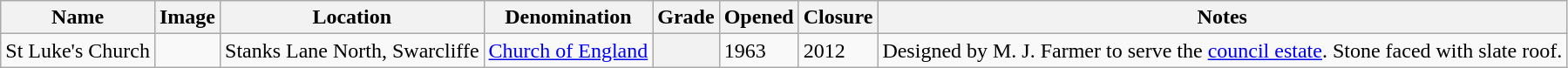<table class="wikitable sortable">
<tr>
<th>Name</th>
<th class="unsortable">Image</th>
<th>Location</th>
<th>Denomination</th>
<th>Grade</th>
<th>Opened</th>
<th>Closure</th>
<th class="unsortable">Notes</th>
</tr>
<tr>
<td>St Luke's Church</td>
<td></td>
<td>Stanks Lane North, Swarcliffe</td>
<td><a href='#'>Church of England</a></td>
<th></th>
<td>1963</td>
<td>2012</td>
<td>Designed by M. J. Farmer to serve the <a href='#'>council estate</a>. Stone faced with slate roof.</td>
</tr>
</table>
